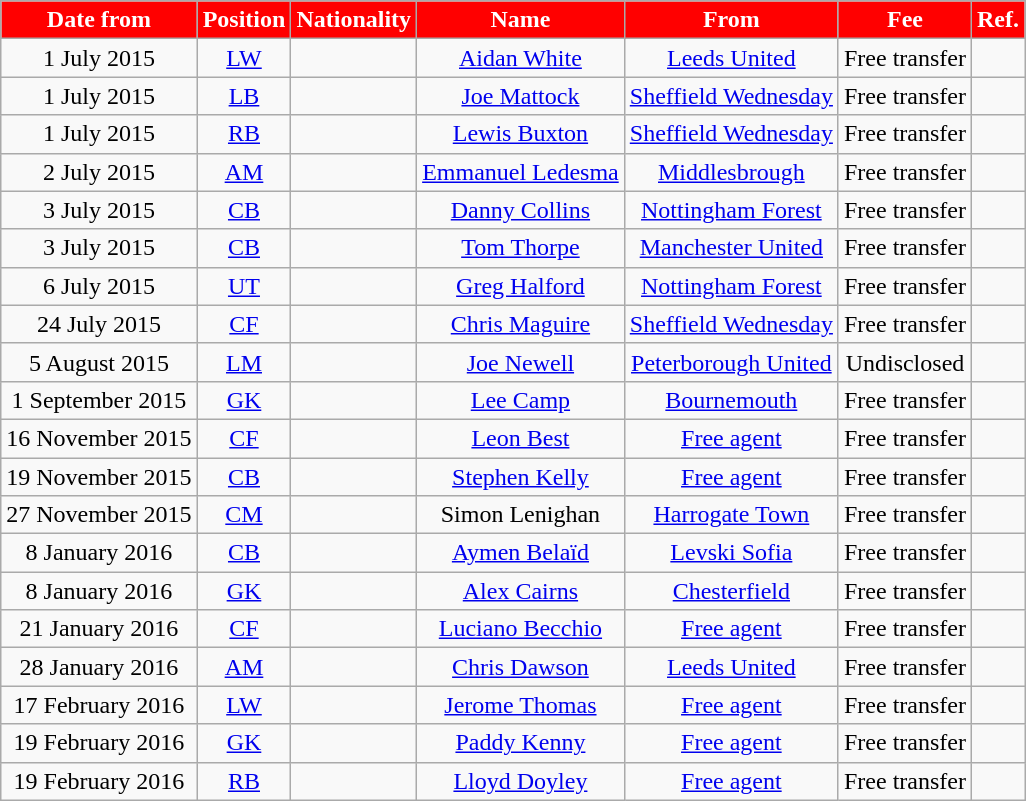<table class="wikitable"  style="text-align:center;">
<tr>
<th style="background:#FF0000; color:white;">Date from</th>
<th style="background:#FF0000; color:white;">Position</th>
<th style="background:#FF0000; color:white;">Nationality</th>
<th style="background:#FF0000; color:white;">Name</th>
<th style="background:#FF0000; color:white;">From</th>
<th style="background:#FF0000; color:white;">Fee</th>
<th style="background:#FF0000; color:white;">Ref.</th>
</tr>
<tr>
<td>1 July 2015</td>
<td><a href='#'>LW</a></td>
<td></td>
<td><a href='#'>Aidan White</a></td>
<td><a href='#'>Leeds United</a> </td>
<td>Free transfer</td>
<td></td>
</tr>
<tr>
<td>1 July 2015</td>
<td><a href='#'>LB</a></td>
<td></td>
<td><a href='#'>Joe Mattock</a></td>
<td><a href='#'>Sheffield Wednesday</a> </td>
<td>Free transfer</td>
<td></td>
</tr>
<tr>
<td>1 July 2015</td>
<td><a href='#'>RB</a></td>
<td></td>
<td><a href='#'>Lewis Buxton</a></td>
<td><a href='#'>Sheffield Wednesday</a> </td>
<td>Free transfer</td>
<td></td>
</tr>
<tr>
<td>2 July 2015</td>
<td><a href='#'>AM</a></td>
<td></td>
<td><a href='#'>Emmanuel Ledesma</a></td>
<td><a href='#'>Middlesbrough</a> </td>
<td>Free transfer</td>
<td></td>
</tr>
<tr>
<td>3 July 2015</td>
<td><a href='#'>CB</a></td>
<td></td>
<td><a href='#'>Danny Collins</a></td>
<td><a href='#'>Nottingham Forest</a> </td>
<td>Free transfer</td>
<td></td>
</tr>
<tr>
<td>3 July 2015</td>
<td><a href='#'>CB</a></td>
<td></td>
<td><a href='#'>Tom Thorpe</a></td>
<td><a href='#'>Manchester United</a> </td>
<td>Free transfer</td>
<td></td>
</tr>
<tr>
<td>6 July 2015</td>
<td><a href='#'>UT</a></td>
<td></td>
<td><a href='#'>Greg Halford</a></td>
<td><a href='#'>Nottingham Forest</a></td>
<td>Free transfer</td>
<td></td>
</tr>
<tr>
<td>24 July 2015</td>
<td><a href='#'>CF</a></td>
<td></td>
<td><a href='#'>Chris Maguire</a></td>
<td><a href='#'>Sheffield Wednesday</a> </td>
<td>Free transfer</td>
<td></td>
</tr>
<tr>
<td>5 August 2015</td>
<td><a href='#'>LM</a></td>
<td></td>
<td><a href='#'>Joe Newell</a></td>
<td><a href='#'>Peterborough United</a></td>
<td>Undisclosed</td>
<td></td>
</tr>
<tr>
<td>1 September 2015</td>
<td><a href='#'>GK</a></td>
<td></td>
<td><a href='#'>Lee Camp</a></td>
<td><a href='#'>Bournemouth</a> </td>
<td>Free transfer</td>
<td></td>
</tr>
<tr>
<td>16 November 2015</td>
<td><a href='#'>CF</a></td>
<td></td>
<td><a href='#'>Leon Best</a></td>
<td><a href='#'>Free agent</a></td>
<td>Free transfer</td>
<td></td>
</tr>
<tr>
<td>19 November 2015</td>
<td><a href='#'>CB</a></td>
<td></td>
<td><a href='#'>Stephen Kelly</a></td>
<td><a href='#'>Free agent</a></td>
<td>Free transfer</td>
<td></td>
</tr>
<tr>
<td>27 November 2015</td>
<td><a href='#'>CM</a></td>
<td></td>
<td>Simon Lenighan</td>
<td><a href='#'>Harrogate Town</a></td>
<td>Free transfer</td>
<td></td>
</tr>
<tr>
<td>8 January 2016</td>
<td><a href='#'>CB</a></td>
<td></td>
<td><a href='#'>Aymen Belaïd</a></td>
<td><a href='#'>Levski Sofia</a></td>
<td>Free transfer</td>
<td></td>
</tr>
<tr>
<td>8 January 2016</td>
<td><a href='#'>GK</a></td>
<td></td>
<td><a href='#'>Alex Cairns</a></td>
<td><a href='#'>Chesterfield</a> </td>
<td>Free transfer</td>
<td></td>
</tr>
<tr>
<td>21 January 2016</td>
<td><a href='#'>CF</a></td>
<td></td>
<td><a href='#'>Luciano Becchio</a></td>
<td><a href='#'>Free agent</a></td>
<td>Free transfer</td>
<td></td>
</tr>
<tr>
<td>28 January 2016</td>
<td><a href='#'>AM</a></td>
<td></td>
<td><a href='#'>Chris Dawson</a></td>
<td><a href='#'>Leeds United</a>  </td>
<td>Free transfer</td>
<td></td>
</tr>
<tr>
<td>17 February 2016</td>
<td><a href='#'>LW</a></td>
<td></td>
<td><a href='#'>Jerome Thomas</a></td>
<td><a href='#'>Free agent</a></td>
<td>Free transfer</td>
<td></td>
</tr>
<tr>
<td>19 February 2016</td>
<td><a href='#'>GK</a></td>
<td></td>
<td><a href='#'>Paddy Kenny</a></td>
<td><a href='#'>Free agent</a></td>
<td>Free transfer</td>
<td></td>
</tr>
<tr>
<td>19 February 2016</td>
<td><a href='#'>RB</a></td>
<td></td>
<td><a href='#'>Lloyd Doyley</a></td>
<td><a href='#'>Free agent</a></td>
<td>Free transfer</td>
<td></td>
</tr>
</table>
